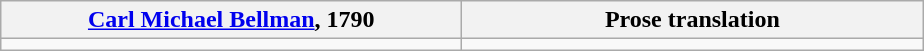<table class="wikitable">
<tr>
<th scope="col" style="width: 300px"><a href='#'>Carl Michael Bellman</a>, 1790</th>
<th scope="col" style="width: 300px">Prose translation</th>
</tr>
<tr>
<td></td>
<td></td>
</tr>
</table>
